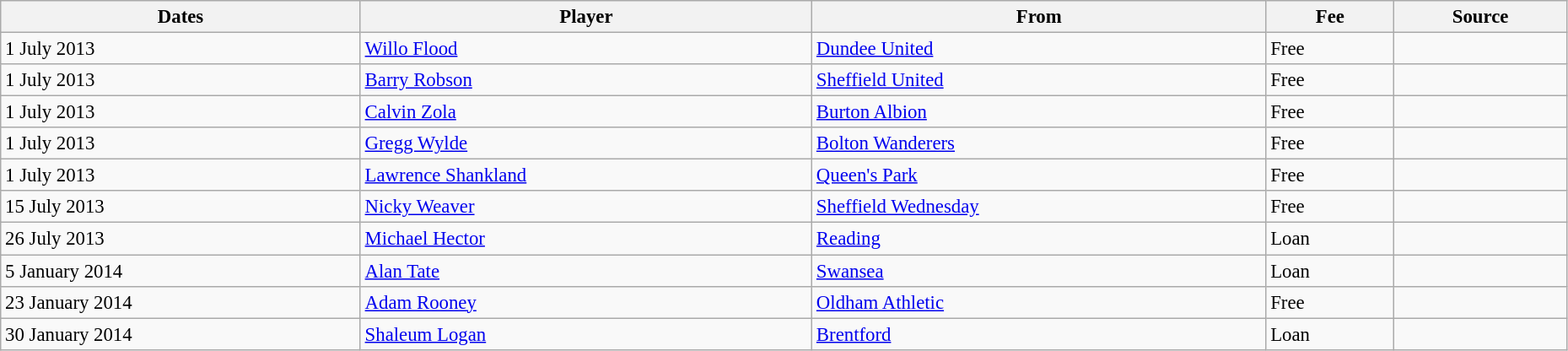<table class="wikitable" style="text-align:center; font-size:95%;width:98%; text-align:left">
<tr>
<th>Dates</th>
<th>Player</th>
<th>From</th>
<th>Fee</th>
<th>Source</th>
</tr>
<tr>
<td>1 July 2013</td>
<td> <a href='#'>Willo Flood</a></td>
<td> <a href='#'>Dundee United</a></td>
<td>Free</td>
<td></td>
</tr>
<tr>
<td>1 July 2013</td>
<td> <a href='#'>Barry Robson</a></td>
<td> <a href='#'>Sheffield United</a></td>
<td>Free</td>
<td></td>
</tr>
<tr>
<td>1 July 2013</td>
<td> <a href='#'>Calvin Zola</a></td>
<td> <a href='#'>Burton Albion</a></td>
<td>Free</td>
<td></td>
</tr>
<tr>
<td>1 July 2013</td>
<td> <a href='#'>Gregg Wylde</a></td>
<td> <a href='#'>Bolton Wanderers</a></td>
<td>Free</td>
<td></td>
</tr>
<tr>
<td>1 July 2013</td>
<td> <a href='#'>Lawrence Shankland</a></td>
<td> <a href='#'>Queen's Park</a></td>
<td>Free</td>
<td></td>
</tr>
<tr>
<td>15 July 2013</td>
<td> <a href='#'>Nicky Weaver</a></td>
<td> <a href='#'>Sheffield Wednesday</a></td>
<td>Free</td>
<td></td>
</tr>
<tr>
<td>26 July 2013</td>
<td> <a href='#'>Michael Hector</a></td>
<td> <a href='#'>Reading</a></td>
<td>Loan</td>
<td></td>
</tr>
<tr>
<td>5 January 2014</td>
<td> <a href='#'>Alan Tate</a></td>
<td> <a href='#'>Swansea</a></td>
<td>Loan</td>
<td></td>
</tr>
<tr>
<td>23 January 2014</td>
<td> <a href='#'>Adam Rooney</a></td>
<td> <a href='#'>Oldham Athletic</a></td>
<td>Free</td>
<td></td>
</tr>
<tr>
<td>30 January 2014</td>
<td> <a href='#'>Shaleum Logan</a></td>
<td> <a href='#'>Brentford</a></td>
<td>Loan</td>
<td></td>
</tr>
</table>
